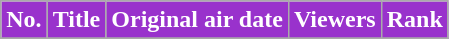<table class="wikitable plainrowheaders">
<tr>
<th scope="col" style="background-color: #9932cc; color: #FFFFFF;">No.</th>
<th scope="col" style="background-color: #9932cc; color: #FFFFFF;">Title</th>
<th scope="col" style="background-color: #9932cc; color: #FFFFFF;">Original air date</th>
<th scope="col" style="background-color: #9932cc; color: #FFFFFF;">Viewers</th>
<th scope="col" style="background-color: #9932cc; color: #FFFFFF;">Rank<br><small></small></th>
</tr>
<tr>
</tr>
</table>
